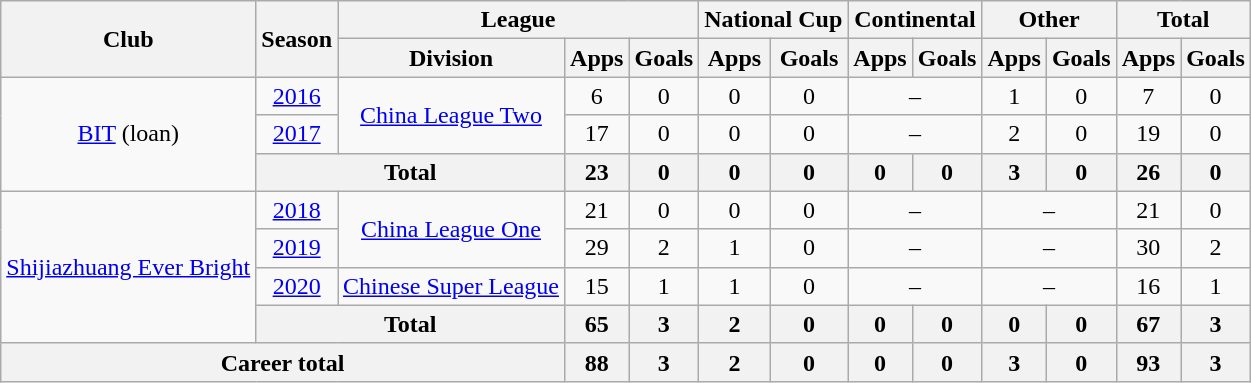<table class="wikitable" style="text-align: center">
<tr>
<th rowspan="2">Club</th>
<th rowspan="2">Season</th>
<th colspan="3">League</th>
<th colspan="2">National Cup</th>
<th colspan="2">Continental</th>
<th colspan="2">Other</th>
<th colspan="2">Total</th>
</tr>
<tr>
<th>Division</th>
<th>Apps</th>
<th>Goals</th>
<th>Apps</th>
<th>Goals</th>
<th>Apps</th>
<th>Goals</th>
<th>Apps</th>
<th>Goals</th>
<th>Apps</th>
<th>Goals</th>
</tr>
<tr>
<td rowspan="3"><a href='#'>BIT</a> (loan)</td>
<td><a href='#'>2016</a></td>
<td rowspan="2"><a href='#'>China League Two</a></td>
<td>6</td>
<td>0</td>
<td>0</td>
<td>0</td>
<td colspan="2">–</td>
<td>1</td>
<td>0</td>
<td>7</td>
<td>0</td>
</tr>
<tr>
<td><a href='#'>2017</a></td>
<td>17</td>
<td>0</td>
<td>0</td>
<td>0</td>
<td colspan="2">–</td>
<td>2</td>
<td>0</td>
<td>19</td>
<td>0</td>
</tr>
<tr>
<th colspan=2>Total</th>
<th>23</th>
<th>0</th>
<th>0</th>
<th>0</th>
<th>0</th>
<th>0</th>
<th>3</th>
<th>0</th>
<th>26</th>
<th>0</th>
</tr>
<tr>
<td rowspan="4"><a href='#'>Shijiazhuang Ever Bright</a></td>
<td><a href='#'>2018</a></td>
<td rowspan="2"><a href='#'>China League One</a></td>
<td>21</td>
<td>0</td>
<td>0</td>
<td>0</td>
<td colspan="2">–</td>
<td colspan="2">–</td>
<td>21</td>
<td>0</td>
</tr>
<tr>
<td><a href='#'>2019</a></td>
<td>29</td>
<td>2</td>
<td>1</td>
<td>0</td>
<td colspan="2">–</td>
<td colspan="2">–</td>
<td>30</td>
<td>2</td>
</tr>
<tr>
<td><a href='#'>2020</a></td>
<td><a href='#'>Chinese Super League</a></td>
<td>15</td>
<td>1</td>
<td>1</td>
<td>0</td>
<td colspan="2">–</td>
<td colspan="2">–</td>
<td>16</td>
<td>1</td>
</tr>
<tr>
<th colspan=2>Total</th>
<th>65</th>
<th>3</th>
<th>2</th>
<th>0</th>
<th>0</th>
<th>0</th>
<th>0</th>
<th>0</th>
<th>67</th>
<th>3</th>
</tr>
<tr>
<th colspan=3>Career total</th>
<th>88</th>
<th>3</th>
<th>2</th>
<th>0</th>
<th>0</th>
<th>0</th>
<th>3</th>
<th>0</th>
<th>93</th>
<th>3</th>
</tr>
</table>
